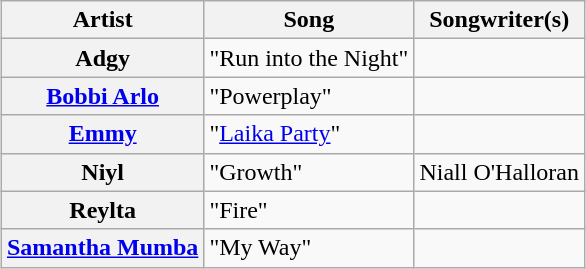<table class="sortable wikitable nowraplinks plainrowheaders" style="margin: 1em auto 1em auto;">
<tr>
<th>Artist</th>
<th>Song</th>
<th class="unsortable">Songwriter(s)</th>
</tr>
<tr>
<th scope="row">Adgy</th>
<td>"Run into the Night"</td>
<td></td>
</tr>
<tr>
<th scope="row"><a href='#'>Bobbi Arlo</a></th>
<td>"Powerplay"</td>
<td></td>
</tr>
<tr>
<th scope="row"><a href='#'>Emmy</a></th>
<td>"<a href='#'>Laika Party</a>"</td>
<td></td>
</tr>
<tr>
<th scope="row">Niyl</th>
<td>"Growth"</td>
<td>Niall O'Halloran</td>
</tr>
<tr>
<th scope="row">Reylta</th>
<td>"Fire"</td>
<td></td>
</tr>
<tr>
<th scope="row"><a href='#'>Samantha Mumba</a></th>
<td>"My Way"</td>
<td></td>
</tr>
</table>
